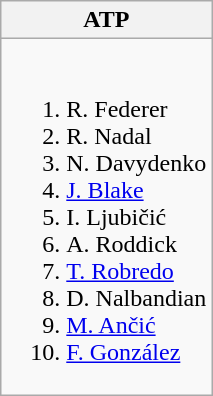<table class="wikitable">
<tr>
<th>ATP</th>
</tr>
<tr style="vertical-align: top;">
<td style="white-space: nowrap;"><br><ol><li> R. Federer</li><li> R. Nadal</li><li> N. Davydenko</li><li> <a href='#'>J. Blake</a></li><li> I. Ljubičić</li><li> A. Roddick</li><li> <a href='#'>T. Robredo</a></li><li> D. Nalbandian</li><li> <a href='#'>M. Ančić</a></li><li> <a href='#'>F. González</a></li></ol></td>
</tr>
</table>
